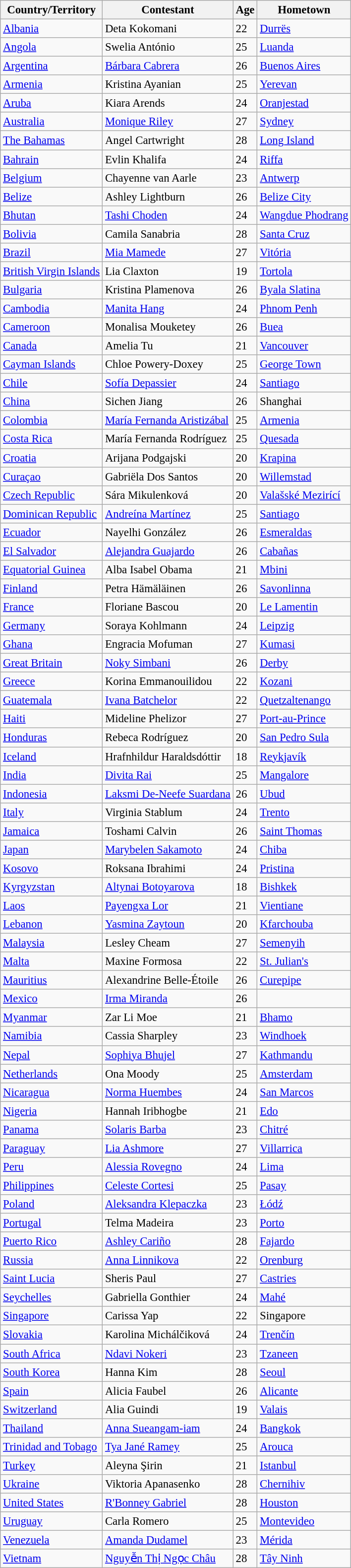<table class="wikitable sortable" style="font-size: 95%;">
<tr>
<th>Country/Territory</th>
<th>Contestant</th>
<th>Age</th>
<th>Hometown</th>
</tr>
<tr>
<td> <a href='#'>Albania</a></td>
<td>Deta Kokomani</td>
<td>22</td>
<td><a href='#'>Durrës</a></td>
</tr>
<tr>
<td> <a href='#'>Angola</a></td>
<td>Swelia António</td>
<td>25</td>
<td><a href='#'>Luanda</a></td>
</tr>
<tr>
<td> <a href='#'>Argentina</a></td>
<td><a href='#'>Bárbara Cabrera</a></td>
<td>26</td>
<td><a href='#'>Buenos Aires</a></td>
</tr>
<tr>
<td> <a href='#'>Armenia</a></td>
<td>Kristina Ayanian</td>
<td>25</td>
<td><a href='#'>Yerevan</a></td>
</tr>
<tr>
<td> <a href='#'>Aruba</a></td>
<td>Kiara Arends</td>
<td>24</td>
<td><a href='#'>Oranjestad</a></td>
</tr>
<tr>
<td> <a href='#'>Australia</a></td>
<td><a href='#'>Monique Riley</a></td>
<td>27</td>
<td><a href='#'>Sydney</a></td>
</tr>
<tr>
<td> <a href='#'>The Bahamas</a></td>
<td>Angel Cartwright</td>
<td>28</td>
<td><a href='#'>Long Island</a></td>
</tr>
<tr>
<td> <a href='#'>Bahrain</a></td>
<td>Evlin Khalifa</td>
<td>24</td>
<td><a href='#'>Riffa</a></td>
</tr>
<tr>
<td> <a href='#'>Belgium</a></td>
<td>Chayenne van Aarle</td>
<td>23</td>
<td><a href='#'>Antwerp</a></td>
</tr>
<tr>
<td> <a href='#'>Belize</a></td>
<td>Ashley Lightburn</td>
<td>26</td>
<td><a href='#'>Belize City</a></td>
</tr>
<tr>
<td> <a href='#'>Bhutan</a></td>
<td><a href='#'>Tashi Choden</a></td>
<td>24</td>
<td><a href='#'>Wangdue Phodrang</a></td>
</tr>
<tr>
<td> <a href='#'>Bolivia</a></td>
<td>Camila Sanabria</td>
<td>28</td>
<td><a href='#'>Santa Cruz</a></td>
</tr>
<tr>
<td> <a href='#'>Brazil</a></td>
<td><a href='#'>Mia Mamede</a></td>
<td>27</td>
<td><a href='#'>Vitória</a></td>
</tr>
<tr>
<td> <a href='#'>British Virgin Islands</a></td>
<td>Lia Claxton</td>
<td>19</td>
<td><a href='#'>Tortola</a></td>
</tr>
<tr>
<td> <a href='#'>Bulgaria</a></td>
<td>Kristina Plamenova</td>
<td>26</td>
<td><a href='#'>Byala Slatina</a></td>
</tr>
<tr>
<td> <a href='#'>Cambodia</a></td>
<td><a href='#'>Manita Hang</a></td>
<td>24</td>
<td><a href='#'>Phnom Penh</a></td>
</tr>
<tr>
<td> <a href='#'>Cameroon</a></td>
<td>Monalisa Mouketey</td>
<td>26</td>
<td><a href='#'>Buea</a></td>
</tr>
<tr>
<td> <a href='#'>Canada</a></td>
<td>Amelia Tu</td>
<td>21</td>
<td><a href='#'>Vancouver</a></td>
</tr>
<tr>
<td> <a href='#'>Cayman Islands</a></td>
<td>Chloe Powery-Doxey</td>
<td>25</td>
<td><a href='#'>George Town</a></td>
</tr>
<tr>
<td> <a href='#'>Chile</a></td>
<td><a href='#'>Sofía Depassier</a></td>
<td>24</td>
<td><a href='#'>Santiago</a></td>
</tr>
<tr>
<td> <a href='#'>China</a></td>
<td>Sichen Jiang</td>
<td>26</td>
<td>Shanghai</td>
</tr>
<tr>
<td> <a href='#'>Colombia</a></td>
<td><a href='#'>María Fernanda Aristizábal</a></td>
<td>25</td>
<td><a href='#'>Armenia</a></td>
</tr>
<tr>
<td> <a href='#'>Costa Rica</a></td>
<td>María Fernanda Rodríguez</td>
<td>25</td>
<td><a href='#'>Quesada</a></td>
</tr>
<tr>
<td> <a href='#'>Croatia</a></td>
<td>Arijana Podgajski</td>
<td>20</td>
<td><a href='#'>Krapina</a></td>
</tr>
<tr>
<td> <a href='#'>Curaçao</a></td>
<td>Gabriëla Dos Santos</td>
<td>20</td>
<td><a href='#'>Willemstad</a></td>
</tr>
<tr>
<td> <a href='#'>Czech Republic</a></td>
<td>Sára Mikulenková</td>
<td>20</td>
<td><a href='#'>Valašské Mezirící</a></td>
</tr>
<tr>
<td> <a href='#'>Dominican Republic</a></td>
<td><a href='#'>Andreína Martínez</a></td>
<td>25</td>
<td><a href='#'>Santiago</a></td>
</tr>
<tr>
<td> <a href='#'>Ecuador</a></td>
<td>Nayelhi González</td>
<td>26</td>
<td><a href='#'>Esmeraldas</a></td>
</tr>
<tr>
<td> <a href='#'>El Salvador</a></td>
<td><a href='#'>Alejandra Guajardo</a></td>
<td>26</td>
<td><a href='#'>Cabañas</a></td>
</tr>
<tr>
<td> <a href='#'>Equatorial Guinea</a></td>
<td>Alba Isabel Obama</td>
<td>21</td>
<td><a href='#'>Mbini</a></td>
</tr>
<tr>
<td> <a href='#'>Finland</a></td>
<td>Petra Hämäläinen</td>
<td>26</td>
<td><a href='#'>Savonlinna</a></td>
</tr>
<tr>
<td> <a href='#'>France</a></td>
<td>Floriane Bascou</td>
<td>20</td>
<td><a href='#'>Le Lamentin</a></td>
</tr>
<tr>
<td> <a href='#'>Germany</a></td>
<td>Soraya Kohlmann</td>
<td>24</td>
<td><a href='#'>Leipzig</a></td>
</tr>
<tr>
<td> <a href='#'>Ghana</a></td>
<td>Engracia Mofuman</td>
<td>27</td>
<td><a href='#'>Kumasi</a></td>
</tr>
<tr>
<td> <a href='#'>Great Britain</a></td>
<td><a href='#'>Noky Simbani</a></td>
<td>26</td>
<td><a href='#'>Derby</a></td>
</tr>
<tr>
<td> <a href='#'>Greece</a></td>
<td>Korina Emmanouilidou</td>
<td>22</td>
<td><a href='#'>Kozani</a></td>
</tr>
<tr>
<td> <a href='#'>Guatemala</a></td>
<td><a href='#'>Ivana Batchelor</a></td>
<td>22</td>
<td><a href='#'>Quetzaltenango</a></td>
</tr>
<tr>
<td> <a href='#'>Haiti</a></td>
<td>Mideline Phelizor</td>
<td>27</td>
<td><a href='#'>Port-au-Prince</a></td>
</tr>
<tr>
<td> <a href='#'>Honduras</a></td>
<td>Rebeca Rodríguez</td>
<td>20</td>
<td><a href='#'>San Pedro Sula</a></td>
</tr>
<tr>
<td> <a href='#'>Iceland</a></td>
<td>Hrafnhildur Haraldsdóttir</td>
<td>18</td>
<td><a href='#'>Reykjavík</a></td>
</tr>
<tr>
<td> <a href='#'>India</a></td>
<td><a href='#'>Divita Rai</a></td>
<td>25</td>
<td><a href='#'>Mangalore</a></td>
</tr>
<tr>
<td> <a href='#'>Indonesia</a></td>
<td><a href='#'>Laksmi De-Neefe Suardana</a></td>
<td>26</td>
<td><a href='#'>Ubud</a></td>
</tr>
<tr>
<td> <a href='#'>Italy</a></td>
<td>Virginia Stablum</td>
<td>24</td>
<td><a href='#'>Trento</a></td>
</tr>
<tr>
<td> <a href='#'>Jamaica</a></td>
<td>Toshami Calvin</td>
<td>26</td>
<td><a href='#'>Saint Thomas</a></td>
</tr>
<tr>
<td> <a href='#'>Japan</a></td>
<td><a href='#'>Marybelen Sakamoto</a></td>
<td>24</td>
<td><a href='#'>Chiba</a></td>
</tr>
<tr>
<td> <a href='#'>Kosovo</a></td>
<td>Roksana Ibrahimi</td>
<td>24</td>
<td><a href='#'>Pristina</a></td>
</tr>
<tr>
<td> <a href='#'>Kyrgyzstan</a></td>
<td><a href='#'>Altynai Botoyarova</a></td>
<td>18</td>
<td><a href='#'>Bishkek</a></td>
</tr>
<tr>
<td> <a href='#'>Laos</a></td>
<td><a href='#'>Payengxa Lor</a></td>
<td>21</td>
<td><a href='#'>Vientiane</a></td>
</tr>
<tr>
<td> <a href='#'>Lebanon</a></td>
<td><a href='#'>Yasmina Zaytoun</a></td>
<td>20</td>
<td><a href='#'>Kfarchouba</a></td>
</tr>
<tr>
<td> <a href='#'>Malaysia</a></td>
<td>Lesley Cheam</td>
<td>27</td>
<td><a href='#'>Semenyih</a></td>
</tr>
<tr>
<td> <a href='#'>Malta</a></td>
<td>Maxine Formosa</td>
<td>22</td>
<td><a href='#'>St. Julian's</a></td>
</tr>
<tr>
<td> <a href='#'>Mauritius</a></td>
<td>Alexandrine Belle-Étoile</td>
<td>26</td>
<td><a href='#'>Curepipe</a></td>
</tr>
<tr>
<td> <a href='#'>Mexico</a></td>
<td><a href='#'>Irma Miranda</a></td>
<td>26</td>
<td></td>
</tr>
<tr>
<td> <a href='#'>Myanmar</a></td>
<td>Zar Li Moe</td>
<td>21</td>
<td><a href='#'>Bhamo</a></td>
</tr>
<tr>
<td> <a href='#'>Namibia</a></td>
<td>Cassia Sharpley</td>
<td>23</td>
<td><a href='#'>Windhoek</a></td>
</tr>
<tr>
<td> <a href='#'>Nepal</a></td>
<td><a href='#'>Sophiya Bhujel</a></td>
<td>27</td>
<td><a href='#'>Kathmandu</a></td>
</tr>
<tr>
<td> <a href='#'>Netherlands</a></td>
<td>Ona Moody</td>
<td>25</td>
<td><a href='#'>Amsterdam</a></td>
</tr>
<tr>
<td> <a href='#'>Nicaragua</a></td>
<td><a href='#'>Norma Huembes</a></td>
<td>24</td>
<td><a href='#'>San Marcos</a></td>
</tr>
<tr>
<td> <a href='#'>Nigeria</a></td>
<td>Hannah Iribhogbe</td>
<td>21</td>
<td><a href='#'>Edo</a></td>
</tr>
<tr>
<td> <a href='#'>Panama</a></td>
<td><a href='#'>Solaris Barba</a></td>
<td>23</td>
<td><a href='#'>Chitré</a></td>
</tr>
<tr>
<td> <a href='#'>Paraguay</a></td>
<td><a href='#'>Lia Ashmore</a></td>
<td>27</td>
<td><a href='#'>Villarrica</a></td>
</tr>
<tr>
<td> <a href='#'>Peru</a></td>
<td><a href='#'>Alessia Rovegno</a></td>
<td>24</td>
<td><a href='#'>Lima</a></td>
</tr>
<tr>
<td> <a href='#'>Philippines</a></td>
<td><a href='#'>Celeste Cortesi</a></td>
<td>25</td>
<td><a href='#'>Pasay</a></td>
</tr>
<tr>
<td> <a href='#'>Poland</a></td>
<td><a href='#'>Aleksandra Klepaczka</a></td>
<td>23</td>
<td><a href='#'>Łódź</a></td>
</tr>
<tr>
<td> <a href='#'>Portugal</a></td>
<td>Telma Madeira</td>
<td>23</td>
<td><a href='#'>Porto</a></td>
</tr>
<tr>
<td> <a href='#'>Puerto Rico</a></td>
<td><a href='#'>Ashley Cariño</a></td>
<td>28</td>
<td><a href='#'>Fajardo</a></td>
</tr>
<tr>
<td> <a href='#'>Russia</a></td>
<td><a href='#'>Anna Linnikova</a></td>
<td>22</td>
<td><a href='#'>Orenburg</a></td>
</tr>
<tr>
<td> <a href='#'>Saint Lucia</a></td>
<td>Sheris Paul</td>
<td>27</td>
<td><a href='#'>Castries</a></td>
</tr>
<tr>
<td> <a href='#'>Seychelles</a></td>
<td>Gabriella Gonthier</td>
<td>24</td>
<td><a href='#'>Mahé</a></td>
</tr>
<tr>
<td> <a href='#'>Singapore</a></td>
<td>Carissa Yap</td>
<td>22</td>
<td>Singapore</td>
</tr>
<tr>
<td> <a href='#'>Slovakia</a></td>
<td>Karolina Michálčiková</td>
<td>24</td>
<td><a href='#'>Trenčín</a></td>
</tr>
<tr>
<td> <a href='#'>South Africa</a></td>
<td><a href='#'>Ndavi Nokeri</a></td>
<td>23</td>
<td><a href='#'>Tzaneen</a></td>
</tr>
<tr>
<td> <a href='#'>South Korea</a></td>
<td>Hanna Kim</td>
<td>28</td>
<td><a href='#'>Seoul</a></td>
</tr>
<tr>
<td> <a href='#'>Spain</a></td>
<td>Alicia Faubel</td>
<td>26</td>
<td><a href='#'>Alicante</a></td>
</tr>
<tr>
<td> <a href='#'>Switzerland</a></td>
<td>Alia Guindi</td>
<td>19</td>
<td><a href='#'>Valais</a></td>
</tr>
<tr>
<td> <a href='#'>Thailand</a></td>
<td><a href='#'>Anna Sueangam-iam</a></td>
<td>24</td>
<td><a href='#'>Bangkok</a></td>
</tr>
<tr>
<td> <a href='#'>Trinidad and Tobago</a></td>
<td><a href='#'>Tya Jané Ramey</a></td>
<td>25</td>
<td><a href='#'>Arouca</a></td>
</tr>
<tr>
<td> <a href='#'>Turkey</a></td>
<td>Aleyna Şirin</td>
<td>21</td>
<td><a href='#'>Istanbul</a></td>
</tr>
<tr>
<td> <a href='#'>Ukraine</a></td>
<td>Viktoria Apanasenko</td>
<td>28</td>
<td><a href='#'>Chernihiv</a></td>
</tr>
<tr>
<td> <a href='#'>United States</a></td>
<td><a href='#'>R'Bonney Gabriel</a></td>
<td>28</td>
<td><a href='#'>Houston</a></td>
</tr>
<tr>
<td> <a href='#'>Uruguay</a></td>
<td>Carla Romero</td>
<td>25</td>
<td><a href='#'>Montevideo</a></td>
</tr>
<tr>
<td> <a href='#'>Venezuela</a></td>
<td><a href='#'>Amanda Dudamel</a></td>
<td>23</td>
<td><a href='#'>Mérida</a></td>
</tr>
<tr>
<td> <a href='#'>Vietnam</a></td>
<td><a href='#'>Nguyễn Thị Ngọc Châu</a></td>
<td>28</td>
<td><a href='#'>Tây Ninh</a></td>
</tr>
</table>
